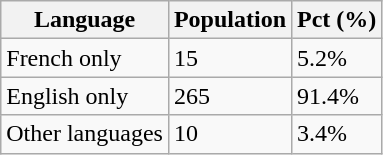<table class="wikitable">
<tr>
<th>Language</th>
<th>Population</th>
<th>Pct (%)</th>
</tr>
<tr>
<td>French only</td>
<td>15</td>
<td>5.2%</td>
</tr>
<tr>
<td>English only</td>
<td>265</td>
<td>91.4%</td>
</tr>
<tr>
<td>Other languages</td>
<td>10</td>
<td>3.4%</td>
</tr>
</table>
